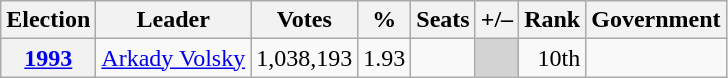<table class=wikitable style=text-align:right>
<tr>
<th>Election</th>
<th>Leader</th>
<th>Votes</th>
<th>%</th>
<th>Seats</th>
<th>+/–</th>
<th>Rank</th>
<th>Government</th>
</tr>
<tr>
<th><a href='#'>1993</a></th>
<td align=left><a href='#'>Arkady Volsky</a></td>
<td>1,038,193</td>
<td>1.93</td>
<td></td>
<td bgcolor=lightgrey></td>
<td>10th</td>
<td></td>
</tr>
</table>
